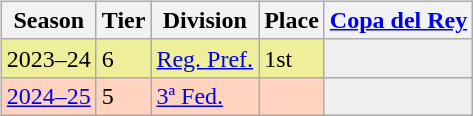<table>
<tr>
<td valign="top" width=0%><br><table class="wikitable">
<tr style="background:#f0f6fa;">
<th>Season</th>
<th>Tier</th>
<th>Division</th>
<th>Place</th>
<th><a href='#'>Copa del Rey</a></th>
</tr>
<tr>
<td style="background:#EFEF99;">2023–24</td>
<td style="background:#EFEF99;">6</td>
<td style="background:#EFEF99;"><a href='#'>Reg. Pref.</a></td>
<td style="background:#EFEF99;">1st</td>
<th style="background:#efefef;"></th>
</tr>
<tr>
<td style="background:#FFD3BD;"><a href='#'>2024–25</a></td>
<td style="background:#FFD3BD;">5</td>
<td style="background:#FFD3BD;"><a href='#'>3ª Fed.</a></td>
<td style="background:#FFD3BD;"></td>
<th style="background:#efefef;"></th>
</tr>
</table>
</td>
</tr>
</table>
